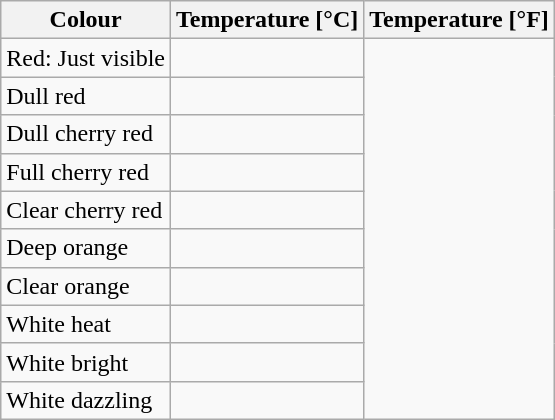<table class="wikitable">
<tr>
<th>Colour</th>
<th>Temperature [°C]</th>
<th>Temperature [°F]</th>
</tr>
<tr>
<td>Red: Just visible</td>
<td></td>
</tr>
<tr>
<td>Dull red</td>
<td></td>
</tr>
<tr>
<td>Dull cherry red</td>
<td></td>
</tr>
<tr>
<td>Full cherry red</td>
<td></td>
</tr>
<tr>
<td>Clear cherry red</td>
<td></td>
</tr>
<tr>
<td>Deep orange</td>
<td></td>
</tr>
<tr>
<td>Clear orange</td>
<td></td>
</tr>
<tr>
<td>White heat</td>
<td></td>
</tr>
<tr>
<td>White bright</td>
<td></td>
</tr>
<tr>
<td>White dazzling</td>
<td></td>
</tr>
</table>
